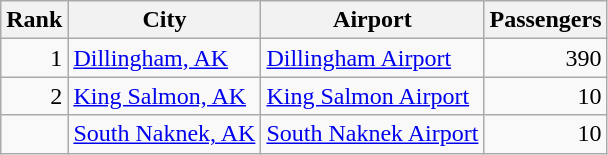<table class="wikitable">
<tr>
<th>Rank</th>
<th>City</th>
<th>Airport</th>
<th>Passengers</th>
</tr>
<tr>
<td align=right>1</td>
<td> <a href='#'>Dillingham, AK</a></td>
<td><a href='#'>Dillingham Airport</a></td>
<td align=right>390</td>
</tr>
<tr>
<td align=right>2</td>
<td> <a href='#'>King Salmon, AK</a></td>
<td><a href='#'>King Salmon Airport</a></td>
<td align=right>10</td>
</tr>
<tr>
<td align=right></td>
<td> <a href='#'>South Naknek, AK</a></td>
<td><a href='#'>South Naknek Airport</a></td>
<td align=right>10</td>
</tr>
</table>
